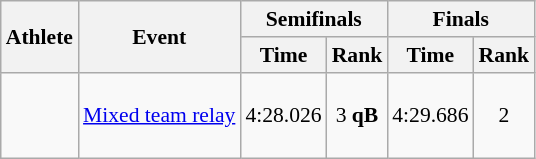<table class="wikitable" style="font-size:90%;">
<tr>
<th rowspan=2>Athlete</th>
<th rowspan=2>Event</th>
<th colspan=2>Semifinals</th>
<th colspan=2>Finals</th>
</tr>
<tr>
<th>Time</th>
<th>Rank</th>
<th>Time</th>
<th>Rank</th>
</tr>
<tr>
<td rowspan=2><br><br><strong></strong><br><strong></strong></td>
<td><a href='#'>Mixed team relay</a></td>
<td align=center>4:28.026</td>
<td align=center>3 <strong>qB</strong></td>
<td align=center>4:29.686</td>
<td align=center>2</td>
</tr>
</table>
